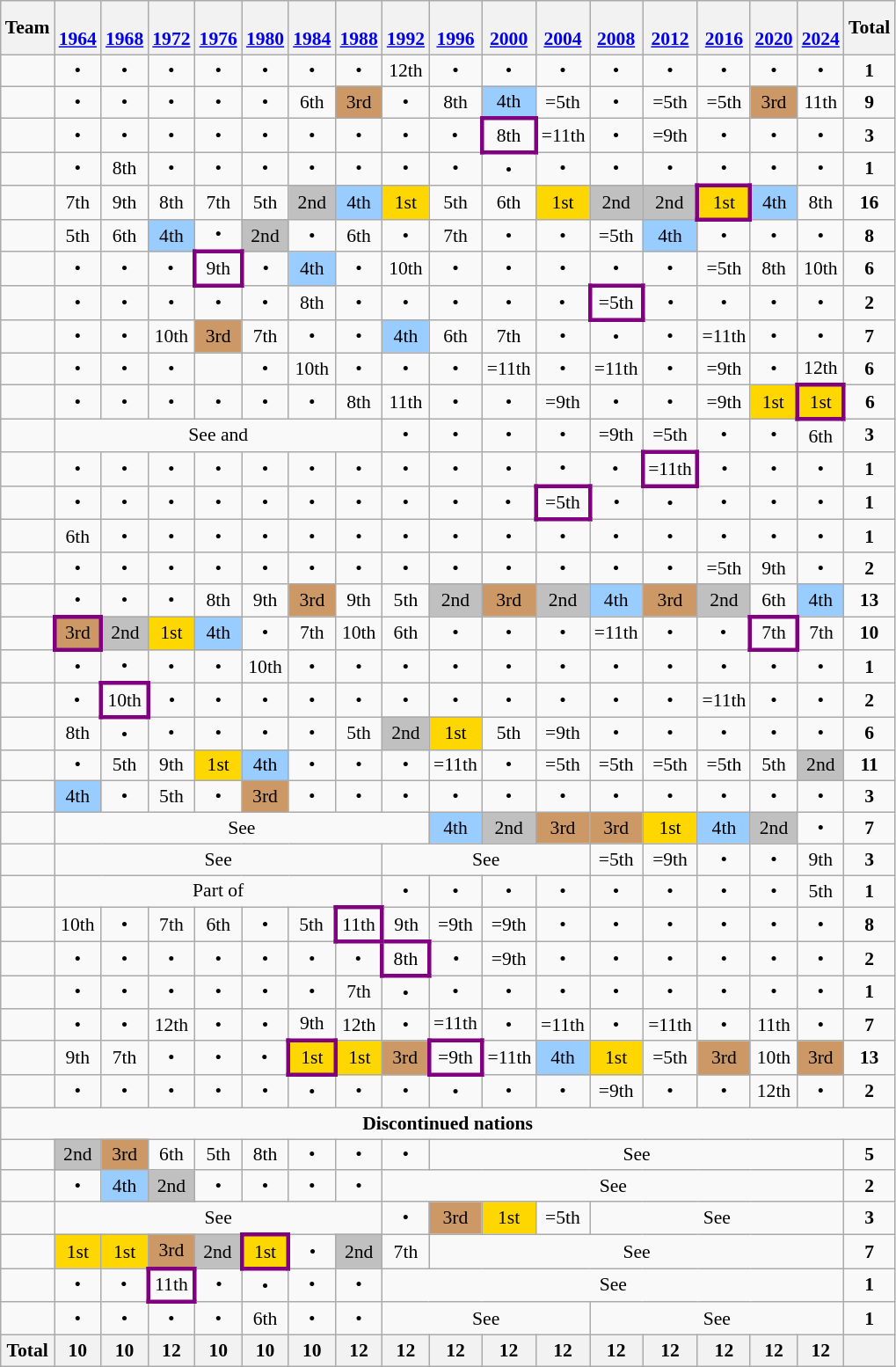<table class="wikitable shortable" style="text-align:center; font-size:90%">
<tr>
<th>Team</th>
<th><br><a href='#'>1964</a></th>
<th><br><a href='#'>1968</a></th>
<th><br><a href='#'>1972</a></th>
<th><br><a href='#'>1976</a></th>
<th><br><a href='#'>1980</a></th>
<th><br><a href='#'>1984</a></th>
<th><br><a href='#'>1988</a></th>
<th><br><a href='#'>1992</a></th>
<th><br><a href='#'>1996</a></th>
<th><br><a href='#'>2000</a></th>
<th><br><a href='#'>2004</a></th>
<th><br><a href='#'>2008</a></th>
<th><br><a href='#'>2012</a></th>
<th><br><a href='#'>2016</a></th>
<th><br><a href='#'>2020</a></th>
<th><br><a href='#'>2024</a></th>
<th>Total</th>
</tr>
<tr>
<td align=left></td>
<td>•</td>
<td>•</td>
<td>•</td>
<td>•</td>
<td>•</td>
<td>•</td>
<td>•</td>
<td>12th</td>
<td>•</td>
<td>•</td>
<td>•</td>
<td>•</td>
<td>•</td>
<td>•</td>
<td>•</td>
<td>•</td>
<td><strong>1</strong></td>
</tr>
<tr>
<td align=left></td>
<td>•</td>
<td>•</td>
<td>•</td>
<td>•</td>
<td>•</td>
<td>6th</td>
<td bgcolor=#CC9966>3rd</td>
<td>•</td>
<td>8th</td>
<td bgcolor=#9acdff>4th</td>
<td>=5th</td>
<td>•</td>
<td>=5th</td>
<td>=5th</td>
<td bgcolor=#CC9966>3rd</td>
<td>11th</td>
<td><strong>9</strong></td>
</tr>
<tr>
<td align=left></td>
<td>•</td>
<td>•</td>
<td>•</td>
<td>•</td>
<td>•</td>
<td>•</td>
<td>•</td>
<td>•</td>
<td>•</td>
<td style="border:3px solid purple">8th</td>
<td>=11th</td>
<td>•</td>
<td>=9th</td>
<td>•</td>
<td>•</td>
<td>•</td>
<td><strong>3</strong></td>
</tr>
<tr>
<td align=left></td>
<td>•</td>
<td>8th</td>
<td>•</td>
<td>•</td>
<td>•</td>
<td>•</td>
<td>•</td>
<td>•</td>
<td>•</td>
<td>•</td>
<td>•</td>
<td>•</td>
<td>•</td>
<td>•</td>
<td>•</td>
<td>•</td>
<td><strong>1</strong></td>
</tr>
<tr>
<td align=left></td>
<td>7th</td>
<td>9th</td>
<td>8th</td>
<td>7th</td>
<td>5th</td>
<td bgcolor=silver>2nd</td>
<td bgcolor=#9acdff>4th</td>
<td bgcolor=gold>1st</td>
<td>5th</td>
<td>6th</td>
<td bgcolor=gold>1st</td>
<td bgcolor=silver>2nd</td>
<td bgcolor=silver>2nd</td>
<td style="border:3px solid purple" bgcolor=gold>1st</td>
<td bgcolor=#9acdff>4th</td>
<td>8th</td>
<td><strong>16</strong></td>
</tr>
<tr>
<td align=left></td>
<td>5th</td>
<td>6th</td>
<td bgcolor=#9acdff>4th</td>
<td>•</td>
<td bgcolor=silver>2nd</td>
<td>•</td>
<td>6th</td>
<td>•</td>
<td>7th</td>
<td>•</td>
<td>•</td>
<td>=5th</td>
<td bgcolor=#9acdff>4th</td>
<td>•</td>
<td>•</td>
<td>•</td>
<td><strong>8</strong></td>
</tr>
<tr>
<td align=left></td>
<td>•</td>
<td>•</td>
<td>•</td>
<td style="border:3px solid purple">9th</td>
<td>•</td>
<td bgcolor=#9acdff>4th</td>
<td>•</td>
<td>10th</td>
<td>•</td>
<td>•</td>
<td>•</td>
<td>•</td>
<td>•</td>
<td>=5th</td>
<td>8th</td>
<td>10th</td>
<td><strong>6</strong></td>
</tr>
<tr>
<td align=left></td>
<td>•</td>
<td>•</td>
<td>•</td>
<td>•</td>
<td>•</td>
<td>8th</td>
<td>•</td>
<td>•</td>
<td>•</td>
<td>•</td>
<td>•</td>
<td style="border:3px solid purple">=5th</td>
<td>•</td>
<td>•</td>
<td>•</td>
<td>•</td>
<td><strong>2</strong></td>
</tr>
<tr>
<td align=left></td>
<td>•</td>
<td>•</td>
<td>10th</td>
<td bgcolor=#CC9966>3rd</td>
<td>7th</td>
<td>•</td>
<td>•</td>
<td bgcolor=#9acdff>4th</td>
<td>6th</td>
<td>7th</td>
<td>•</td>
<td>•</td>
<td>•</td>
<td>=11th</td>
<td>•</td>
<td>•</td>
<td><strong>7</strong></td>
</tr>
<tr>
<td align=left></td>
<td>•</td>
<td>•</td>
<td>•</td>
<td></td>
<td>•</td>
<td>10th</td>
<td>•</td>
<td>•</td>
<td>•</td>
<td>=11th</td>
<td>•</td>
<td>=11th</td>
<td>•</td>
<td>=9th</td>
<td>•</td>
<td>12th</td>
<td><strong>6</strong></td>
</tr>
<tr>
<td align=left></td>
<td>•</td>
<td>•</td>
<td>•</td>
<td>•</td>
<td>•</td>
<td>•</td>
<td>8th</td>
<td>11th</td>
<td>•</td>
<td>•</td>
<td>=9th</td>
<td>•</td>
<td>•</td>
<td>=9th</td>
<td bgcolor=gold>1st</td>
<td style="border:3px solid purple" bgcolor=gold>1st</td>
<td><strong>6</strong></td>
</tr>
<tr>
<td align=left></td>
<td colspan=7>See  and </td>
<td>•</td>
<td>•</td>
<td>•</td>
<td>•</td>
<td>=9th</td>
<td>=5th</td>
<td>•</td>
<td>•</td>
<td>6th</td>
<td><strong>3</strong></td>
</tr>
<tr>
<td align=left></td>
<td>•</td>
<td>•</td>
<td>•</td>
<td>•</td>
<td>•</td>
<td>•</td>
<td>•</td>
<td>•</td>
<td>•</td>
<td>•</td>
<td>•</td>
<td>•</td>
<td style="border:3px solid purple">=11th</td>
<td>•</td>
<td>•</td>
<td>•</td>
<td><strong>1</strong></td>
</tr>
<tr>
<td align=left></td>
<td>•</td>
<td>•</td>
<td>•</td>
<td>•</td>
<td>•</td>
<td>•</td>
<td>•</td>
<td>•</td>
<td>•</td>
<td>•</td>
<td style="border:3px solid purple">=5th</td>
<td>•</td>
<td>•</td>
<td>•</td>
<td>•</td>
<td>•</td>
<td><strong>1</strong></td>
</tr>
<tr>
<td align=left></td>
<td>6th</td>
<td>•</td>
<td>•</td>
<td>•</td>
<td>•</td>
<td>•</td>
<td>•</td>
<td>•</td>
<td>•</td>
<td>•</td>
<td>•</td>
<td>•</td>
<td>•</td>
<td>•</td>
<td>•</td>
<td>•</td>
<td><strong>1</strong></td>
</tr>
<tr>
<td align=left></td>
<td>•</td>
<td>•</td>
<td>•</td>
<td>•</td>
<td>•</td>
<td>•</td>
<td>•</td>
<td>•</td>
<td>•</td>
<td>•</td>
<td>•</td>
<td>•</td>
<td>•</td>
<td>=5th</td>
<td>9th</td>
<td>•</td>
<td><strong>2</strong></td>
</tr>
<tr>
<td align=left></td>
<td>•</td>
<td>•</td>
<td>•</td>
<td>8th</td>
<td>9th</td>
<td bgcolor=#CC9966>3rd</td>
<td>9th</td>
<td>5th</td>
<td bgcolor=silver>2nd</td>
<td bgcolor=#CC9966>3rd</td>
<td bgcolor=silver>2nd</td>
<td bgcolor=#9acdff>4th</td>
<td bgcolor=#CC9966>3rd</td>
<td bgcolor=silver>2nd</td>
<td>6th</td>
<td bgcolor=#9acdff>4th</td>
<td><strong>13</strong></td>
</tr>
<tr>
<td align=left></td>
<td style="border:3px solid purple" bgcolor=#CC9966>3rd</td>
<td bgcolor=silver>2nd</td>
<td bgcolor=gold>1st</td>
<td bgcolor=#9acdff>4th</td>
<td>•</td>
<td>7th</td>
<td>10th</td>
<td>6th</td>
<td>•</td>
<td>•</td>
<td>•</td>
<td>=11th</td>
<td>•</td>
<td>•</td>
<td style="border:3px solid purple">7th</td>
<td>7th</td>
<td><strong>10</strong></td>
</tr>
<tr>
<td align=left></td>
<td>•</td>
<td>•</td>
<td>•</td>
<td>•</td>
<td>10th</td>
<td>•</td>
<td>•</td>
<td>•</td>
<td>•</td>
<td>•</td>
<td>•</td>
<td>•</td>
<td>•</td>
<td>•</td>
<td>•</td>
<td>•</td>
<td><strong>1</strong></td>
</tr>
<tr>
<td align=left></td>
<td>•</td>
<td style="border:3px solid purple">10th</td>
<td>•</td>
<td>•</td>
<td>•</td>
<td>•</td>
<td>•</td>
<td>•</td>
<td>•</td>
<td>•</td>
<td>•</td>
<td>•</td>
<td>•</td>
<td>=11th</td>
<td>•</td>
<td>•</td>
<td><strong>2</strong></td>
</tr>
<tr>
<td align=left></td>
<td>8th</td>
<td>•</td>
<td>•</td>
<td>•</td>
<td>•</td>
<td>•</td>
<td>5th</td>
<td bgcolor=silver>2nd</td>
<td bgcolor=gold>1st</td>
<td>5th</td>
<td>=9th</td>
<td>•</td>
<td>•</td>
<td>•</td>
<td>•</td>
<td>•</td>
<td><strong>6</strong></td>
</tr>
<tr>
<td align=left></td>
<td>•</td>
<td>5th</td>
<td>9th</td>
<td bgcolor=gold>1st</td>
<td bgcolor=#9acdff>4th</td>
<td>•</td>
<td>•</td>
<td>•</td>
<td>=11th</td>
<td>•</td>
<td>=5th</td>
<td>=5th</td>
<td>=5th</td>
<td>=5th</td>
<td>5th</td>
<td bgcolor=silver>2nd</td>
<td><strong>11</strong></td>
</tr>
<tr>
<td align=left></td>
<td bgcolor=#9acdff>4th</td>
<td>•</td>
<td>5th</td>
<td>•</td>
<td bgcolor=#CC9966>3rd</td>
<td>•</td>
<td>•</td>
<td>•</td>
<td>•</td>
<td>•</td>
<td>•</td>
<td>•</td>
<td>•</td>
<td>•</td>
<td>•</td>
<td>•</td>
<td><strong>3</strong></td>
</tr>
<tr>
<td align=left></td>
<td colspan=8>See </td>
<td bgcolor=#9acdff>4th</td>
<td bgcolor=silver>2nd</td>
<td bgcolor=#CC9966>3rd</td>
<td bgcolor=#CC9966>3rd</td>
<td bgcolor=gold>1st</td>
<td bgcolor=#9acdff>4th</td>
<td bgcolor=silver>2nd</td>
<td>•</td>
<td><strong>7</strong></td>
</tr>
<tr>
<td align=left></td>
<td colspan=7>See </td>
<td colspan=4>See </td>
<td>=5th</td>
<td>=9th</td>
<td>•</td>
<td>•</td>
<td>9th</td>
<td><strong>3</strong></td>
</tr>
<tr>
<td align=left></td>
<td colspan=7>Part of </td>
<td>•</td>
<td>•</td>
<td>•</td>
<td>•</td>
<td>•</td>
<td>•</td>
<td>•</td>
<td>•</td>
<td>5th</td>
<td><strong>1</strong></td>
</tr>
<tr>
<td align=left></td>
<td>10th</td>
<td>•</td>
<td>7th</td>
<td>6th</td>
<td>•</td>
<td>5th</td>
<td style="border:3px solid purple">11th</td>
<td>9th</td>
<td>=9th</td>
<td>=9th</td>
<td>•</td>
<td>•</td>
<td>•</td>
<td>•</td>
<td>•</td>
<td>•</td>
<td><strong>8</strong></td>
</tr>
<tr>
<td align=left></td>
<td>•</td>
<td>•</td>
<td>•</td>
<td>•</td>
<td>•</td>
<td>•</td>
<td>•</td>
<td style="border:3px solid purple">8th</td>
<td>•</td>
<td>=9th</td>
<td>•</td>
<td>•</td>
<td>•</td>
<td>•</td>
<td>•</td>
<td>•</td>
<td><strong>2</strong></td>
</tr>
<tr>
<td align=left></td>
<td>•</td>
<td>•</td>
<td>•</td>
<td>•</td>
<td>•</td>
<td>•</td>
<td>7th</td>
<td>•</td>
<td>•</td>
<td>•</td>
<td>•</td>
<td>•</td>
<td>•</td>
<td>•</td>
<td>•</td>
<td>•</td>
<td><strong>1</strong></td>
</tr>
<tr>
<td align=left></td>
<td>•</td>
<td>•</td>
<td>12th</td>
<td>•</td>
<td>•</td>
<td>9th</td>
<td>12th</td>
<td>•</td>
<td>=11th</td>
<td>•</td>
<td>=11th</td>
<td>•</td>
<td>=11th</td>
<td>•</td>
<td>11th</td>
<td>•</td>
<td><strong>7</strong></td>
</tr>
<tr>
<td align=left></td>
<td>9th</td>
<td>7th</td>
<td>•</td>
<td>•</td>
<td>•</td>
<td style="border:3px solid purple" bgcolor=gold>1st</td>
<td bgcolor=gold>1st</td>
<td bgcolor=#CC9966>3rd</td>
<td style="border:3px solid purple">=9th</td>
<td>=11th</td>
<td bgcolor=#9acdff>4th</td>
<td bgcolor=gold>1st</td>
<td>=5th</td>
<td bgcolor=#CC9966>3rd</td>
<td>10th</td>
<td bgcolor=#CC9966>3rd</td>
<td><strong>13</strong></td>
</tr>
<tr>
<td align=left></td>
<td>•</td>
<td>•</td>
<td>•</td>
<td>•</td>
<td>•</td>
<td>•</td>
<td>•</td>
<td>•</td>
<td>•</td>
<td>•</td>
<td>•</td>
<td>=9th</td>
<td>•</td>
<td>•</td>
<td>12th</td>
<td>•</td>
<td><strong>2</strong></td>
</tr>
<tr>
<td align="center" colspan=18><strong>Discontinued nations</strong></td>
</tr>
<tr>
<td align=left><em></em></td>
<td bgcolor=silver>2nd</td>
<td bgcolor=#CC9966>3rd</td>
<td>6th</td>
<td>5th</td>
<td>8th</td>
<td>•</td>
<td>•</td>
<td>•</td>
<td colspan=8>See </td>
<td><strong>5</strong></td>
</tr>
<tr>
<td align=left><em></em></td>
<td>•</td>
<td bgcolor=#9acdff>4th</td>
<td bgcolor=silver>2nd</td>
<td>•</td>
<td>•</td>
<td>•</td>
<td>•</td>
<td colspan=9>See </td>
<td><strong>2</strong></td>
</tr>
<tr>
<td align=left><em></em></td>
<td colspan=7>See </td>
<td>•</td>
<td bgcolor=#CC9966>3rd</td>
<td bgcolor=gold>1st</td>
<td>=5th</td>
<td colspan=5>See </td>
<td><strong>3</strong></td>
</tr>
<tr>
<td align=left><em></em></td>
<td bgcolor=gold>1st</td>
<td bgcolor=gold>1st</td>
<td bgcolor=#CC9966>3rd</td>
<td bgcolor=silver>2nd</td>
<td style="border:3px solid purple" bgcolor=gold>1st</td>
<td>•</td>
<td bgcolor=silver>2nd</td>
<td>7th</td>
<td colspan=8>See </td>
<td><strong>7</strong></td>
</tr>
<tr>
<td align=left><em></em></td>
<td>•</td>
<td>•</td>
<td style="border:3px solid purple">11th</td>
<td>•</td>
<td>•</td>
<td>•</td>
<td>•</td>
<td colspan=9>See </td>
<td><strong>1</strong></td>
</tr>
<tr>
<td align=left><em></em></td>
<td>•</td>
<td>•</td>
<td>•</td>
<td>•</td>
<td>6th</td>
<td>•</td>
<td>•</td>
<td colspan=4>See </td>
<td colspan=5>See </td>
<td><strong>1</strong></td>
</tr>
<tr>
<th>Total</th>
<th>10</th>
<th>10</th>
<th>12</th>
<th>10</th>
<th>10</th>
<th>10</th>
<th>12</th>
<th>12</th>
<th>12</th>
<th>12</th>
<th>12</th>
<th>12</th>
<th>12</th>
<th>12</th>
<th>12</th>
<th>12</th>
<th></th>
</tr>
</table>
